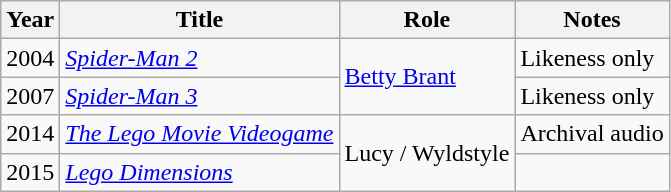<table class="wikitable">
<tr>
<th>Year</th>
<th>Title</th>
<th>Role</th>
<th>Notes</th>
</tr>
<tr>
<td>2004</td>
<td><em><a href='#'>Spider-Man 2</a></em></td>
<td rowspan="2"><a href='#'>Betty Brant</a></td>
<td>Likeness only</td>
</tr>
<tr>
<td>2007</td>
<td><em><a href='#'>Spider-Man 3</a></em></td>
<td>Likeness only</td>
</tr>
<tr>
<td>2014</td>
<td><em><a href='#'>The Lego Movie Videogame</a></em></td>
<td rowspan="2">Lucy / Wyldstyle</td>
<td>Archival audio</td>
</tr>
<tr>
<td>2015</td>
<td><em><a href='#'>Lego Dimensions</a></em></td>
<td></td>
</tr>
</table>
